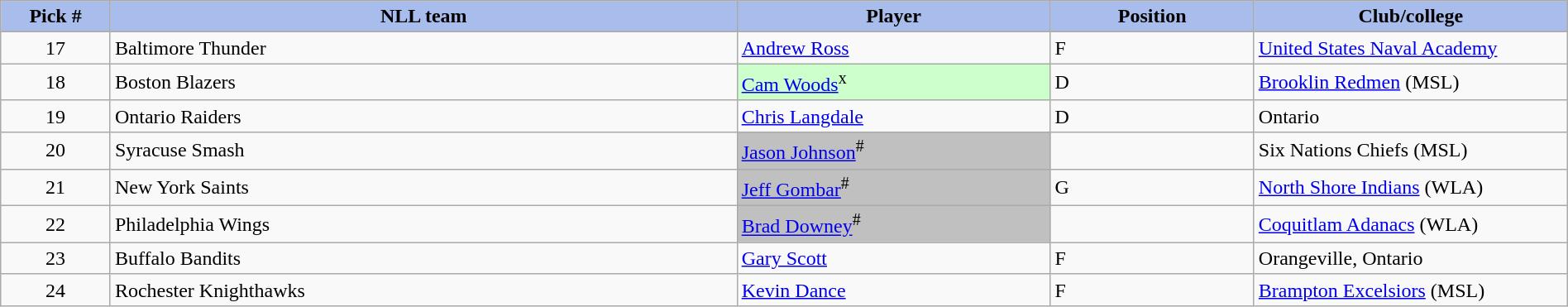<table class="wikitable" style="width: 100%">
<tr>
<th style="background:#a8bdec; width:7%;">Pick #</th>
<th style="width:40%; background:#a8bdec;">NLL team</th>
<th style="width:20%; background:#a8bdec;">Player</th>
<th style="width:13%; background:#a8bdec;">Position</th>
<th style="width:20%; background:#a8bdec;">Club/college</th>
</tr>
<tr>
<td align=center>17</td>
<td>Baltimore Thunder</td>
<td><a href='#'>Andrew Ross</a></td>
<td>F</td>
<td><a href='#'>United States Naval Academy</a></td>
</tr>
<tr>
<td align=center>18</td>
<td>Boston Blazers</td>
<td bgcolor="#CCFFCC"><a href='#'>Cam Woods</a><sup>x</sup></td>
<td>D</td>
<td><a href='#'>Brooklin Redmen</a> (MSL)</td>
</tr>
<tr>
<td align=center>19</td>
<td>Ontario Raiders</td>
<td><a href='#'>Chris Langdale</a></td>
<td>D</td>
<td>Ontario</td>
</tr>
<tr>
<td align=center>20</td>
<td>Syracuse Smash</td>
<td bgcolor="#C0C0C0"><a href='#'>Jason Johnson</a><sup>#</sup></td>
<td></td>
<td>Six Nations Chiefs (MSL)</td>
</tr>
<tr>
<td align=center>21</td>
<td>New York Saints</td>
<td bgcolor="#C0C0C0"><a href='#'>Jeff Gombar</a><sup>#</sup></td>
<td>G</td>
<td><a href='#'>North Shore Indians</a> (WLA)</td>
</tr>
<tr>
<td align=center>22</td>
<td>Philadelphia Wings</td>
<td bgcolor="#C0C0C0"><a href='#'>Brad Downey</a><sup>#</sup></td>
<td></td>
<td><a href='#'>Coquitlam Adanacs</a> (WLA)</td>
</tr>
<tr>
<td align=center>23</td>
<td>Buffalo Bandits</td>
<td><a href='#'>Gary Scott</a></td>
<td>F</td>
<td>Orangeville, Ontario</td>
</tr>
<tr>
<td align=center>24</td>
<td>Rochester Knighthawks</td>
<td><a href='#'>Kevin Dance</a></td>
<td>F</td>
<td><a href='#'>Brampton Excelsiors</a> (MSL)</td>
</tr>
</table>
